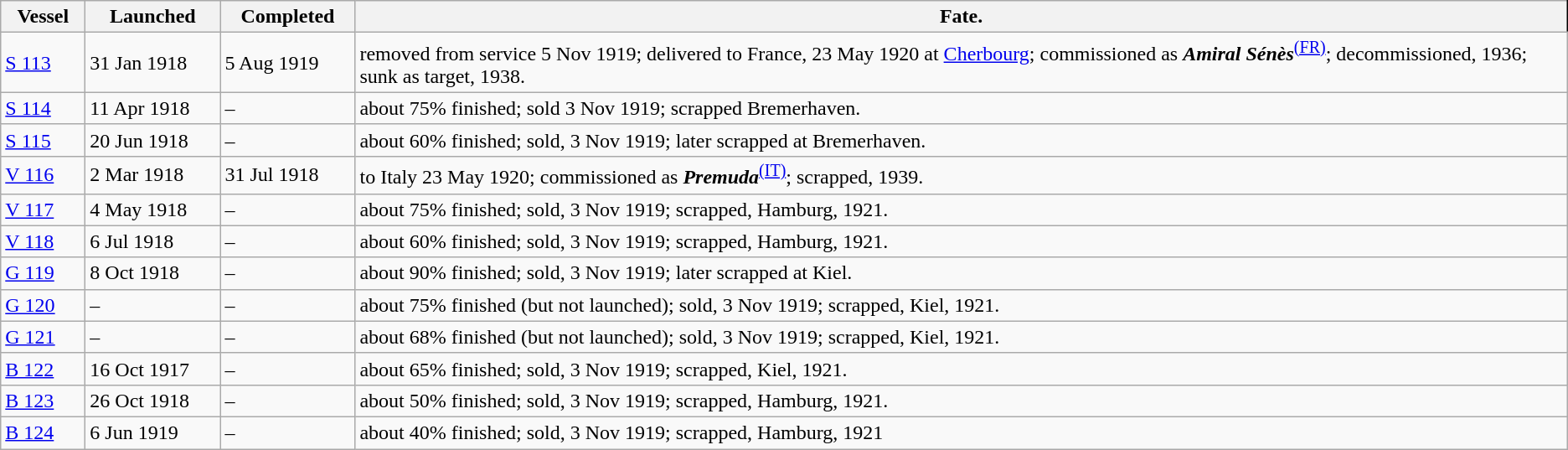<table class="wikitable">
<tr>
<th width="60px">Vessel</th>
<th width="100px">Launched</th>
<th width="100px">Completed</th>
<th style="border-right:1px solid black;">Fate.</th>
</tr>
<tr>
<td><a href='#'>S 113</a></td>
<td>31 Jan 1918</td>
<td>5 Aug 1919</td>
<td>removed from service 5 Nov 1919; delivered to France, 23 May 1920 at <a href='#'>Cherbourg</a>; commissioned as  <strong><em>Amiral Sénès</em></strong><sup><a href='#'>(FR)</a></sup>; decommissioned, 1936; sunk as target, 1938.</td>
</tr>
<tr>
<td><a href='#'>S 114</a></td>
<td>11 Apr 1918</td>
<td>–</td>
<td>about 75% finished; sold 3 Nov 1919; scrapped Bremerhaven.</td>
</tr>
<tr>
<td><a href='#'>S 115</a></td>
<td>20 Jun 1918</td>
<td>–</td>
<td>about 60% finished; sold, 3 Nov 1919; later scrapped at Bremerhaven.</td>
</tr>
<tr>
<td><a href='#'>V 116</a></td>
<td>2 Mar 1918</td>
<td>31 Jul 1918</td>
<td>to Italy 23 May 1920; commissioned as <strong><em>Premuda</em></strong><sup><a href='#'>(IT)</a></sup>; scrapped, 1939.</td>
</tr>
<tr>
<td><a href='#'>V 117</a></td>
<td>4 May 1918</td>
<td>–</td>
<td>about 75% finished; sold, 3 Nov 1919; scrapped, Hamburg, 1921.</td>
</tr>
<tr>
<td><a href='#'>V 118</a></td>
<td>6 Jul 1918</td>
<td>–</td>
<td>about 60% finished; sold, 3 Nov 1919; scrapped, Hamburg, 1921.</td>
</tr>
<tr>
<td><a href='#'>G 119</a></td>
<td>8 Oct 1918</td>
<td>–</td>
<td>about 90% finished; sold, 3 Nov 1919; later scrapped at Kiel.</td>
</tr>
<tr>
<td><a href='#'>G 120</a></td>
<td>–</td>
<td>–</td>
<td>about 75% finished (but not launched); sold, 3 Nov 1919; scrapped, Kiel, 1921.</td>
</tr>
<tr>
<td><a href='#'>G 121</a></td>
<td>–</td>
<td>–</td>
<td>about 68% finished (but not launched); sold, 3 Nov 1919; scrapped, Kiel, 1921.</td>
</tr>
<tr>
<td><a href='#'>B 122</a></td>
<td>16 Oct 1917</td>
<td>–</td>
<td>about 65% finished; sold, 3 Nov 1919; scrapped, Kiel, 1921.</td>
</tr>
<tr>
<td><a href='#'>B 123</a></td>
<td>26 Oct 1918</td>
<td>–</td>
<td>about 50% finished; sold, 3 Nov 1919; scrapped, Hamburg, 1921.</td>
</tr>
<tr>
<td><a href='#'>B 124</a></td>
<td>6 Jun 1919</td>
<td>–</td>
<td>about 40% finished; sold, 3 Nov 1919; scrapped, Hamburg, 1921</td>
</tr>
</table>
